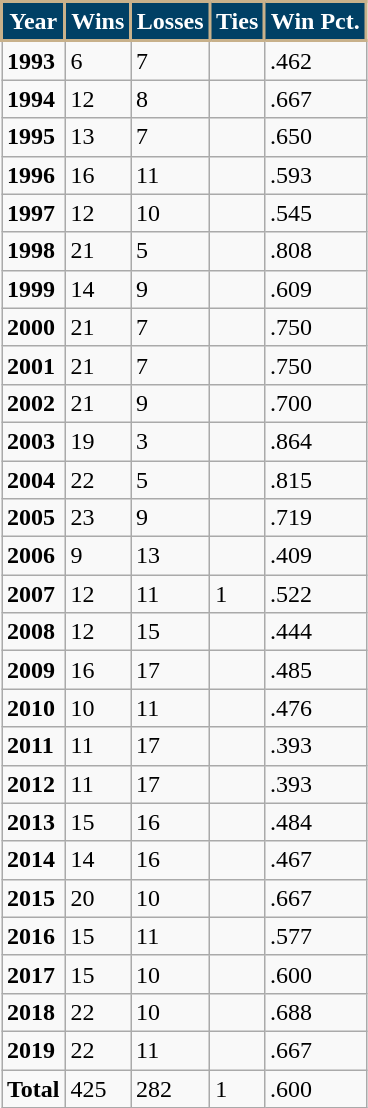<table class="wikitable" border="1">
<tr>
<th style="background:#004065; color:white; border:2px solid #C8B18B;">Year</th>
<th style="background:#004065; color:white; border:2px solid #C8B18B;">Wins</th>
<th style="background:#004065; color:white; border:2px solid #C8B18B;">Losses</th>
<th style="background:#004065; color:white; border:2px solid #C8B18B;">Ties</th>
<th style="background:#004065; color:white; border:2px solid #C8B18B;">Win Pct.</th>
</tr>
<tr>
<td><strong>1993</strong></td>
<td>6</td>
<td>7</td>
<td></td>
<td>.462</td>
</tr>
<tr>
<td><strong>1994</strong></td>
<td>12</td>
<td>8</td>
<td></td>
<td>.667</td>
</tr>
<tr>
<td><strong>1995</strong></td>
<td>13</td>
<td>7</td>
<td></td>
<td>.650</td>
</tr>
<tr>
<td><strong>1996</strong></td>
<td>16</td>
<td>11</td>
<td></td>
<td>.593</td>
</tr>
<tr>
<td><strong>1997</strong></td>
<td>12</td>
<td>10</td>
<td></td>
<td>.545</td>
</tr>
<tr>
<td><strong>1998</strong></td>
<td>21</td>
<td>5</td>
<td></td>
<td>.808</td>
</tr>
<tr>
<td><strong>1999</strong></td>
<td>14</td>
<td>9</td>
<td></td>
<td>.609</td>
</tr>
<tr>
<td><strong>2000</strong></td>
<td>21</td>
<td>7</td>
<td></td>
<td>.750</td>
</tr>
<tr>
<td><strong>2001</strong></td>
<td>21</td>
<td>7</td>
<td></td>
<td>.750</td>
</tr>
<tr>
<td><strong>2002</strong></td>
<td>21</td>
<td>9</td>
<td></td>
<td>.700</td>
</tr>
<tr>
<td><strong>2003</strong></td>
<td>19</td>
<td>3</td>
<td></td>
<td>.864</td>
</tr>
<tr>
<td><strong>2004</strong></td>
<td>22</td>
<td>5</td>
<td></td>
<td>.815</td>
</tr>
<tr>
<td><strong>2005</strong></td>
<td>23</td>
<td>9</td>
<td></td>
<td>.719</td>
</tr>
<tr>
<td><strong>2006</strong></td>
<td>9</td>
<td>13</td>
<td></td>
<td>.409</td>
</tr>
<tr>
<td><strong>2007</strong></td>
<td>12</td>
<td>11</td>
<td>1</td>
<td>.522</td>
</tr>
<tr>
<td><strong>2008</strong></td>
<td>12</td>
<td>15</td>
<td></td>
<td>.444</td>
</tr>
<tr>
<td><strong>2009</strong></td>
<td>16</td>
<td>17</td>
<td></td>
<td>.485</td>
</tr>
<tr>
<td><strong>2010</strong></td>
<td>10</td>
<td>11</td>
<td></td>
<td>.476</td>
</tr>
<tr>
<td><strong>2011</strong></td>
<td>11</td>
<td>17</td>
<td></td>
<td>.393</td>
</tr>
<tr>
<td><strong>2012</strong></td>
<td>11</td>
<td>17</td>
<td></td>
<td>.393</td>
</tr>
<tr>
<td><strong>2013</strong></td>
<td>15</td>
<td>16</td>
<td></td>
<td>.484</td>
</tr>
<tr>
<td><strong>2014</strong></td>
<td>14</td>
<td>16</td>
<td></td>
<td>.467</td>
</tr>
<tr>
<td><strong>2015</strong></td>
<td>20</td>
<td>10</td>
<td></td>
<td>.667</td>
</tr>
<tr>
<td><strong>2016</strong></td>
<td>15</td>
<td>11</td>
<td></td>
<td>.577</td>
</tr>
<tr>
<td><strong>2017</strong></td>
<td>15</td>
<td>10</td>
<td></td>
<td>.600</td>
</tr>
<tr>
<td><strong>2018</strong></td>
<td>22</td>
<td>10</td>
<td></td>
<td>.688</td>
</tr>
<tr>
<td><strong>2019</strong></td>
<td>22</td>
<td>11</td>
<td></td>
<td>.667</td>
</tr>
<tr>
<td><strong>Total</strong></td>
<td>425</td>
<td>282</td>
<td>1</td>
<td>.600</td>
</tr>
</table>
